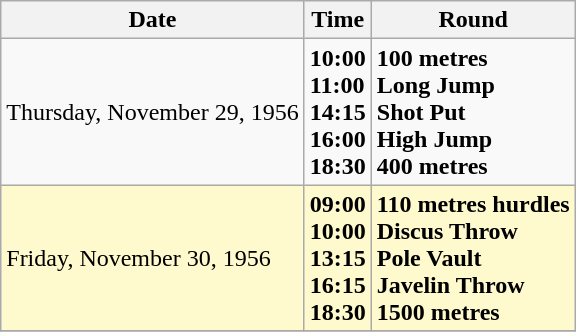<table class="wikitable">
<tr>
<th>Date</th>
<th>Time</th>
<th>Round</th>
</tr>
<tr>
<td>Thursday, November 29, 1956</td>
<td><strong>10:00<br>11:00<br>14:15<br>16:00<br>18:30</strong></td>
<td><strong>100 metres<br>Long Jump<br>Shot Put<br>High Jump<br>400 metres</strong></td>
</tr>
<tr>
<td style=background:lemonchiffon>Friday, November 30, 1956</td>
<td style=background:lemonchiffon><strong>09:00<br>10:00<br>13:15<br>16:15<br>18:30</strong></td>
<td style=background:lemonchiffon><strong>110 metres hurdles<br>Discus Throw<br>Pole Vault<br>Javelin Throw<br>1500 metres</strong></td>
</tr>
<tr>
</tr>
</table>
